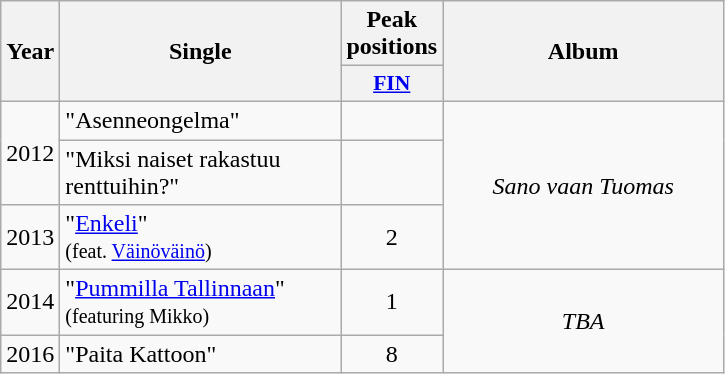<table class="wikitable">
<tr>
<th align="center" rowspan="2" width="10">Year</th>
<th align="center" rowspan="2" width="180">Single</th>
<th align="center" colspan="1" width="20">Peak positions</th>
<th align="center" rowspan="2" width="180">Album</th>
</tr>
<tr>
<th scope="col" style="width:3em;font-size:90%;"><a href='#'>FIN</a><br></th>
</tr>
<tr>
<td style="text-align:center;" rowspan=2>2012</td>
<td>"Asenneongelma"</td>
<td style="text-align:center;"></td>
<td style="text-align:center;" rowspan=3><em>Sano vaan Tuomas</em></td>
</tr>
<tr>
<td>"Miksi naiset rakastuu renttuihin?"</td>
<td style="text-align:center;"></td>
</tr>
<tr>
<td style="text-align:center;" rowspan=1>2013</td>
<td>"<a href='#'>Enkeli</a>" <br><small> (feat. <a href='#'>Väinöväinö</a>)</small></td>
<td style="text-align:center;">2</td>
</tr>
<tr>
<td style="text-align:center;">2014</td>
<td>"<a href='#'>Pummilla Tallinnaan</a>"<br><small> (featuring Mikko)</small></td>
<td style="text-align:center;">1</td>
<td style="text-align:center;" rowspan=2><em>TBA</em></td>
</tr>
<tr>
<td style="text-align:center;">2016</td>
<td>"Paita Kattoon"</td>
<td style="text-align:center;">8</td>
</tr>
</table>
